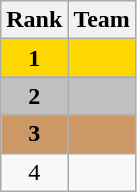<table class="wikitable" style="text-align:center">
<tr>
<th>Rank</th>
<th>Team</th>
</tr>
<tr bgcolor="gold">
<td><strong>1</strong></td>
<td align="left"><strong></strong></td>
</tr>
<tr bgcolor="silver">
<td><strong>2</strong></td>
<td align="left"><strong></strong></td>
</tr>
<tr bgcolor="#CC9966">
<td><strong>3</strong></td>
<td align="left"><strong></strong></td>
</tr>
<tr>
<td>4</td>
<td align="left"></td>
</tr>
</table>
